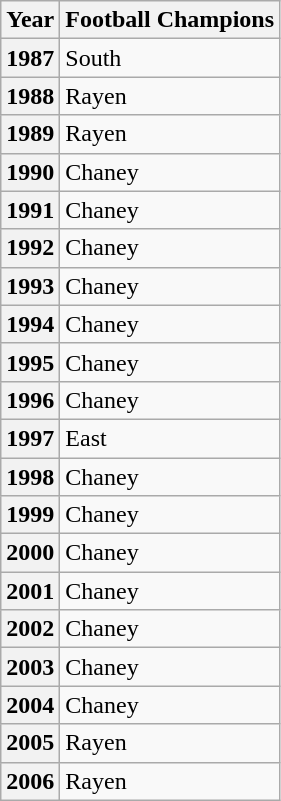<table class="wikitable">
<tr>
<th>Year</th>
<th>Football Champions</th>
</tr>
<tr align="left">
<th>1987</th>
<td>South</td>
</tr>
<tr align="left">
<th>1988</th>
<td>Rayen</td>
</tr>
<tr align="left">
<th>1989</th>
<td>Rayen</td>
</tr>
<tr align="left">
<th>1990</th>
<td>Chaney</td>
</tr>
<tr align="left">
<th>1991</th>
<td>Chaney</td>
</tr>
<tr align="left">
<th>1992</th>
<td>Chaney</td>
</tr>
<tr align="left">
<th>1993</th>
<td>Chaney</td>
</tr>
<tr align="left">
<th>1994</th>
<td>Chaney</td>
</tr>
<tr align="left">
<th>1995</th>
<td>Chaney</td>
</tr>
<tr align="left">
<th>1996</th>
<td>Chaney</td>
</tr>
<tr align="left">
<th>1997</th>
<td>East</td>
</tr>
<tr align="left">
<th>1998</th>
<td>Chaney</td>
</tr>
<tr align="left">
<th>1999</th>
<td>Chaney</td>
</tr>
<tr align="left">
<th>2000</th>
<td>Chaney</td>
</tr>
<tr align="left">
<th>2001</th>
<td>Chaney</td>
</tr>
<tr align="left">
<th>2002</th>
<td>Chaney</td>
</tr>
<tr align="left">
<th>2003</th>
<td>Chaney</td>
</tr>
<tr align="left">
<th>2004</th>
<td>Chaney</td>
</tr>
<tr align="left">
<th>2005</th>
<td>Rayen</td>
</tr>
<tr align="left">
<th>2006</th>
<td>Rayen</td>
</tr>
</table>
